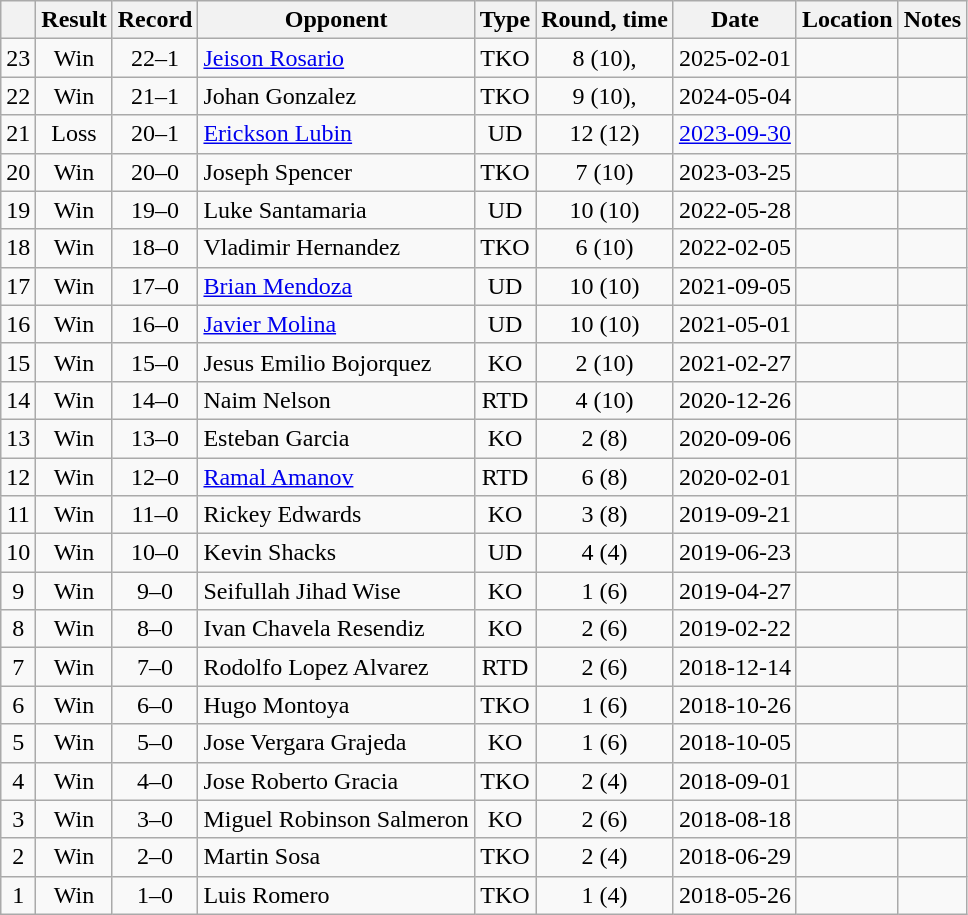<table class=wikitable style=text-align:center>
<tr>
<th></th>
<th>Result</th>
<th>Record</th>
<th>Opponent</th>
<th>Type</th>
<th>Round, time</th>
<th>Date</th>
<th>Location</th>
<th>Notes</th>
</tr>
<tr>
<td>23</td>
<td>Win</td>
<td>22–1</td>
<td align=left><a href='#'>Jeison Rosario</a></td>
<td>TKO</td>
<td>8 (10), </td>
<td>2025-02-01</td>
<td align=left></td>
<td align=left></td>
</tr>
<tr>
<td>22</td>
<td>Win</td>
<td>21–1</td>
<td align=left>Johan Gonzalez</td>
<td>TKO</td>
<td>9 (10), </td>
<td>2024-05-04</td>
<td align=left></td>
<td align=left></td>
</tr>
<tr>
<td>21</td>
<td>Loss</td>
<td>20–1</td>
<td align=left><a href='#'>Erickson Lubin</a></td>
<td>UD</td>
<td>12 (12)</td>
<td><a href='#'>2023-09-30</a></td>
<td align=left></td>
<td align=left></td>
</tr>
<tr>
<td>20</td>
<td>Win</td>
<td>20–0</td>
<td align=left>Joseph Spencer</td>
<td>TKO</td>
<td>7 (10)</td>
<td>2023-03-25</td>
<td align=left></td>
<td align=left></td>
</tr>
<tr>
<td>19</td>
<td>Win</td>
<td>19–0</td>
<td align=left>Luke Santamaria</td>
<td>UD</td>
<td>10 (10)</td>
<td>2022-05-28</td>
<td align=left></td>
<td align=left></td>
</tr>
<tr>
<td>18</td>
<td>Win</td>
<td>18–0</td>
<td align=left>Vladimir Hernandez</td>
<td>TKO</td>
<td>6 (10)</td>
<td>2022-02-05</td>
<td align=left></td>
<td align=left></td>
</tr>
<tr>
<td>17</td>
<td>Win</td>
<td>17–0</td>
<td align=left><a href='#'>Brian Mendoza</a></td>
<td>UD</td>
<td>10 (10)</td>
<td>2021-09-05</td>
<td align=left></td>
<td align=left></td>
</tr>
<tr>
<td>16</td>
<td>Win</td>
<td>16–0</td>
<td align=left><a href='#'>Javier Molina</a></td>
<td>UD</td>
<td>10 (10)</td>
<td>2021-05-01</td>
<td align=left></td>
<td align=left></td>
</tr>
<tr>
<td>15</td>
<td>Win</td>
<td>15–0</td>
<td align=left>Jesus Emilio Bojorquez</td>
<td>KO</td>
<td>2 (10)</td>
<td>2021-02-27</td>
<td align=left></td>
<td align=left></td>
</tr>
<tr>
<td>14</td>
<td>Win</td>
<td>14–0</td>
<td align=left>Naim Nelson</td>
<td>RTD</td>
<td>4 (10)</td>
<td>2020-12-26</td>
<td align=left></td>
<td align=left></td>
</tr>
<tr>
<td>13</td>
<td>Win</td>
<td>13–0</td>
<td align=left>Esteban Garcia</td>
<td>KO</td>
<td>2 (8)</td>
<td>2020-09-06</td>
<td align=left></td>
<td align=left></td>
</tr>
<tr>
<td>12</td>
<td>Win</td>
<td>12–0</td>
<td align=left><a href='#'>Ramal Amanov</a></td>
<td>RTD</td>
<td>6 (8)</td>
<td>2020-02-01</td>
<td align=left></td>
<td align=left></td>
</tr>
<tr>
<td>11</td>
<td>Win</td>
<td>11–0</td>
<td align=left>Rickey Edwards</td>
<td>KO</td>
<td>3 (8)</td>
<td>2019-09-21</td>
<td align=left></td>
<td align=left></td>
</tr>
<tr>
<td>10</td>
<td>Win</td>
<td>10–0</td>
<td align=left>Kevin Shacks</td>
<td>UD</td>
<td>4 (4)</td>
<td>2019-06-23</td>
<td align=left></td>
<td align=left></td>
</tr>
<tr>
<td>9</td>
<td>Win</td>
<td>9–0</td>
<td align=left>Seifullah Jihad Wise</td>
<td>KO</td>
<td>1 (6)</td>
<td>2019-04-27</td>
<td align=left></td>
<td align=left></td>
</tr>
<tr>
<td>8</td>
<td>Win</td>
<td>8–0</td>
<td align=left>Ivan Chavela Resendiz</td>
<td>KO</td>
<td>2 (6)</td>
<td>2019-02-22</td>
<td align=left></td>
<td align=left></td>
</tr>
<tr>
<td>7</td>
<td>Win</td>
<td>7–0</td>
<td align=left>Rodolfo Lopez Alvarez</td>
<td>RTD</td>
<td>2 (6)</td>
<td>2018-12-14</td>
<td align=left></td>
<td align=left></td>
</tr>
<tr>
<td>6</td>
<td>Win</td>
<td>6–0</td>
<td align=left>Hugo Montoya</td>
<td>TKO</td>
<td>1 (6)</td>
<td>2018-10-26</td>
<td align=left></td>
<td align=left></td>
</tr>
<tr>
<td>5</td>
<td>Win</td>
<td>5–0</td>
<td align=left>Jose Vergara Grajeda</td>
<td>KO</td>
<td>1 (6)</td>
<td>2018-10-05</td>
<td align=left></td>
<td align=left></td>
</tr>
<tr>
<td>4</td>
<td>Win</td>
<td>4–0</td>
<td align=left>Jose Roberto Gracia</td>
<td>TKO</td>
<td>2 (4)</td>
<td>2018-09-01</td>
<td align=left></td>
<td align=left></td>
</tr>
<tr>
<td>3</td>
<td>Win</td>
<td>3–0</td>
<td align=left>Miguel Robinson Salmeron</td>
<td>KO</td>
<td>2 (6)</td>
<td>2018-08-18</td>
<td align=left></td>
<td align=left></td>
</tr>
<tr>
<td>2</td>
<td>Win</td>
<td>2–0</td>
<td align=left>Martin Sosa</td>
<td>TKO</td>
<td>2 (4)</td>
<td>2018-06-29</td>
<td align=left></td>
<td align=left></td>
</tr>
<tr>
<td>1</td>
<td>Win</td>
<td>1–0</td>
<td align=left>Luis Romero</td>
<td>TKO</td>
<td>1 (4)</td>
<td>2018-05-26</td>
<td align=left></td>
<td align=left></td>
</tr>
</table>
